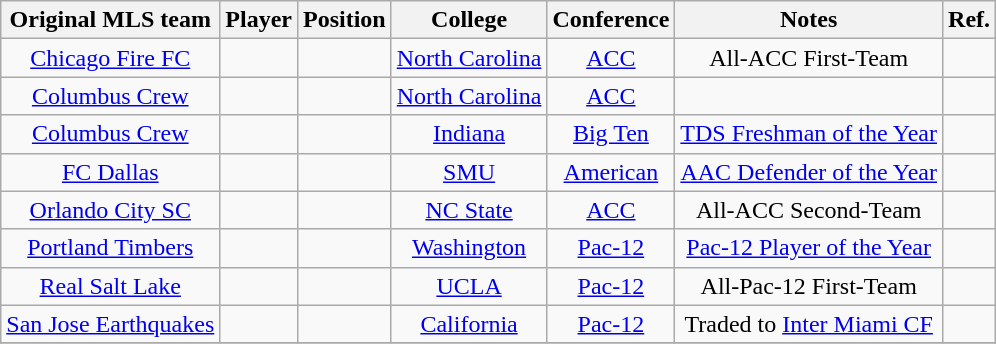<table class="wikitable sortable" style="text-align:center">
<tr>
<th>Original MLS team</th>
<th>Player</th>
<th>Position</th>
<th>College</th>
<th>Conference</th>
<th class=unsortable>Notes</th>
<th class=unsortable>Ref.</th>
</tr>
<tr>
<td><a href='#'>Chicago Fire FC</a></td>
<td></td>
<td></td>
<td><a href='#'>North Carolina</a></td>
<td><a href='#'>ACC</a></td>
<td>All-ACC First-Team</td>
<td></td>
</tr>
<tr>
<td><a href='#'>Columbus Crew</a></td>
<td></td>
<td></td>
<td><a href='#'>North Carolina</a></td>
<td><a href='#'>ACC</a></td>
<td></td>
<td></td>
</tr>
<tr>
<td><a href='#'>Columbus Crew</a></td>
<td></td>
<td></td>
<td><a href='#'>Indiana</a></td>
<td><a href='#'>Big Ten</a></td>
<td><a href='#'>TDS Freshman of the Year</a></td>
<td></td>
</tr>
<tr>
<td><a href='#'>FC Dallas</a></td>
<td></td>
<td></td>
<td><a href='#'>SMU</a></td>
<td><a href='#'>American</a></td>
<td><a href='#'>AAC Defender of the Year</a></td>
<td></td>
</tr>
<tr>
<td><a href='#'>Orlando City SC</a></td>
<td></td>
<td></td>
<td><a href='#'>NC State</a></td>
<td><a href='#'>ACC</a></td>
<td>All-ACC Second-Team</td>
<td></td>
</tr>
<tr>
<td><a href='#'>Portland Timbers</a></td>
<td></td>
<td></td>
<td><a href='#'>Washington</a></td>
<td><a href='#'>Pac-12</a></td>
<td><a href='#'>Pac-12 Player of the Year</a></td>
<td></td>
</tr>
<tr>
<td><a href='#'>Real Salt Lake</a></td>
<td></td>
<td></td>
<td><a href='#'>UCLA</a></td>
<td><a href='#'>Pac-12</a></td>
<td>All-Pac-12 First-Team</td>
<td></td>
</tr>
<tr>
<td><a href='#'>San Jose Earthquakes</a></td>
<td></td>
<td></td>
<td><a href='#'>California</a></td>
<td><a href='#'>Pac-12</a></td>
<td>Traded to <a href='#'>Inter Miami CF</a></td>
<td></td>
</tr>
<tr>
</tr>
</table>
